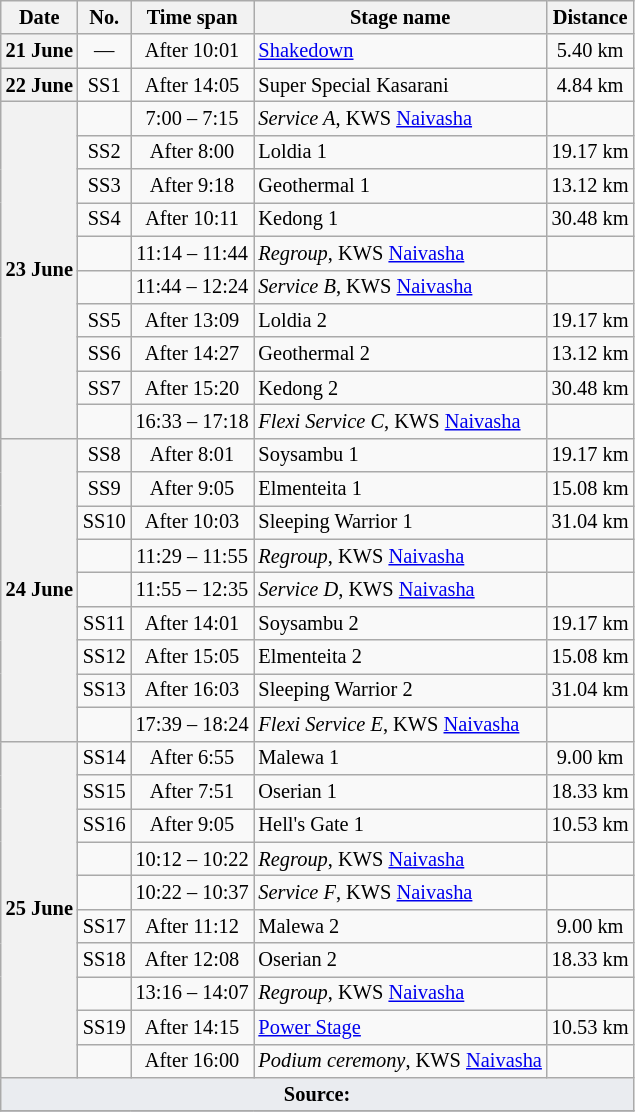<table class="wikitable" style="font-size: 85%;">
<tr>
<th>Date</th>
<th>No.</th>
<th>Time span</th>
<th>Stage name</th>
<th>Distance</th>
</tr>
<tr>
<th>21 June</th>
<td align="center">—</td>
<td align="center">After 10:01</td>
<td><a href='#'>Shakedown</a></td>
<td align="center">5.40 km</td>
</tr>
<tr>
<th>22 June</th>
<td align="center">SS1</td>
<td align="center">After 14:05</td>
<td>Super Special Kasarani</td>
<td align="center">4.84 km</td>
</tr>
<tr>
<th rowspan="10">23 June</th>
<td align="center"></td>
<td align="center">7:00 – 7:15</td>
<td><em>Service A</em>, KWS <a href='#'>Naivasha</a></td>
<td></td>
</tr>
<tr>
<td align="center">SS2</td>
<td align="center">After 8:00</td>
<td>Loldia 1</td>
<td align="center">19.17 km</td>
</tr>
<tr>
<td align="center">SS3</td>
<td align="center">After 9:18</td>
<td>Geothermal 1</td>
<td align="center">13.12 km</td>
</tr>
<tr>
<td align="center">SS4</td>
<td align="center">After 10:11</td>
<td>Kedong 1</td>
<td align="center">30.48 km</td>
</tr>
<tr>
<td align="center"></td>
<td align="center">11:14 – 11:44</td>
<td><em>Regroup</em>, KWS <a href='#'>Naivasha</a></td>
<td></td>
</tr>
<tr>
<td align="center"></td>
<td align="center">11:44 – 12:24</td>
<td><em>Service B</em>, KWS <a href='#'>Naivasha</a></td>
<td></td>
</tr>
<tr>
<td align="center">SS5</td>
<td align="center">After 13:09</td>
<td>Loldia 2</td>
<td align="center">19.17 km</td>
</tr>
<tr>
<td align="center">SS6</td>
<td align="center">After 14:27</td>
<td>Geothermal 2</td>
<td align="center">13.12 km</td>
</tr>
<tr>
<td align="center">SS7</td>
<td align="center">After 15:20</td>
<td>Kedong 2</td>
<td align="center">30.48 km</td>
</tr>
<tr>
<td align="center"></td>
<td align="center">16:33 – 17:18</td>
<td><em>Flexi Service C</em>, KWS <a href='#'>Naivasha</a></td>
<td></td>
</tr>
<tr>
<th rowspan="9">24 June</th>
<td align="center">SS8</td>
<td align="center">After 8:01</td>
<td>Soysambu 1</td>
<td align="center">19.17 km</td>
</tr>
<tr>
<td align="center">SS9</td>
<td align="center">After 9:05</td>
<td>Elmenteita 1</td>
<td align="center">15.08 km</td>
</tr>
<tr>
<td align="center">SS10</td>
<td align="center">After 10:03</td>
<td>Sleeping Warrior 1</td>
<td align="center">31.04 km</td>
</tr>
<tr>
<td align="center"></td>
<td align="center">11:29 – 11:55</td>
<td><em>Regroup</em>, KWS <a href='#'>Naivasha</a></td>
<td></td>
</tr>
<tr>
<td align="center"></td>
<td align="center">11:55 – 12:35</td>
<td><em>Service D</em>, KWS <a href='#'>Naivasha</a></td>
<td></td>
</tr>
<tr>
<td align="center">SS11</td>
<td align="center">After 14:01</td>
<td>Soysambu 2</td>
<td align="center">19.17 km</td>
</tr>
<tr>
<td align="center">SS12</td>
<td align="center">After 15:05</td>
<td>Elmenteita 2</td>
<td align="center">15.08 km</td>
</tr>
<tr>
<td align="center">SS13</td>
<td align="center">After 16:03</td>
<td>Sleeping Warrior 2</td>
<td align="center">31.04 km</td>
</tr>
<tr>
<td align="center"></td>
<td align="center">17:39 – 18:24</td>
<td><em>Flexi Service E</em>, KWS <a href='#'>Naivasha</a></td>
<td></td>
</tr>
<tr>
<th rowspan="10">25 June</th>
<td align="center">SS14</td>
<td align="center">After 6:55</td>
<td>Malewa 1</td>
<td align="center">9.00 km</td>
</tr>
<tr>
<td align="center">SS15</td>
<td align="center">After 7:51</td>
<td>Oserian 1</td>
<td align="center">18.33 km</td>
</tr>
<tr>
<td align="center">SS16</td>
<td align="center">After 9:05</td>
<td>Hell's Gate 1</td>
<td align="center">10.53 km</td>
</tr>
<tr>
<td align="center"></td>
<td align="center">10:12 – 10:22</td>
<td><em>Regroup</em>, KWS <a href='#'>Naivasha</a></td>
<td></td>
</tr>
<tr>
<td align="center"></td>
<td align="center">10:22 – 10:37</td>
<td><em>Service F</em>, KWS <a href='#'>Naivasha</a></td>
<td></td>
</tr>
<tr>
<td align="center">SS17</td>
<td align="center">After 11:12</td>
<td>Malewa 2</td>
<td align="center">9.00 km</td>
</tr>
<tr>
<td align="center">SS18</td>
<td align="center">After 12:08</td>
<td>Oserian 2</td>
<td align="center">18.33 km</td>
</tr>
<tr>
<td align="center"></td>
<td align="center">13:16 – 14:07</td>
<td><em>Regroup</em>, KWS <a href='#'>Naivasha</a></td>
<td></td>
</tr>
<tr>
<td align="center">SS19</td>
<td align="center">After 14:15</td>
<td><a href='#'>Power Stage</a></td>
<td align="center">10.53 km</td>
</tr>
<tr>
<td align="center"></td>
<td align="center">After 16:00</td>
<td><em>Podium ceremony</em>, KWS <a href='#'>Naivasha</a></td>
<td></td>
</tr>
<tr>
<td colspan="5" style="background-color:#EAECF0;text-align:center"><strong>Source:</strong></td>
</tr>
<tr>
</tr>
</table>
